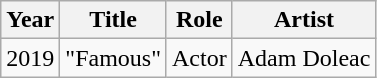<table class="wikitable sortable">
<tr>
<th>Year</th>
<th>Title</th>
<th>Role</th>
<th>Artist</th>
</tr>
<tr>
<td>2019</td>
<td>"Famous"</td>
<td>Actor</td>
<td>Adam Doleac</td>
</tr>
</table>
